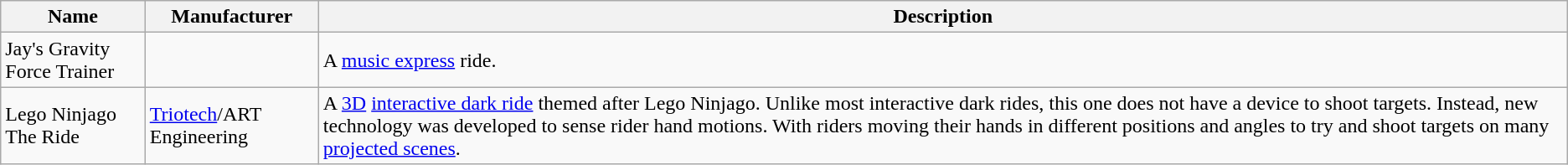<table class="wikitable">
<tr>
<th>Name</th>
<th>Manufacturer</th>
<th>Description</th>
</tr>
<tr>
<td>Jay's Gravity Force Trainer</td>
<td></td>
<td>A <a href='#'>music express</a> ride.</td>
</tr>
<tr>
<td>Lego Ninjago The Ride</td>
<td><a href='#'>Triotech</a>/ART Engineering</td>
<td>A <a href='#'>3D</a> <a href='#'>interactive dark ride</a> themed after Lego Ninjago. Unlike most interactive dark rides, this one does not have a device to shoot targets. Instead, new technology was developed to sense rider hand motions. With riders moving their hands in different positions and angles to try and shoot targets on many <a href='#'>projected scenes</a>.</td>
</tr>
</table>
